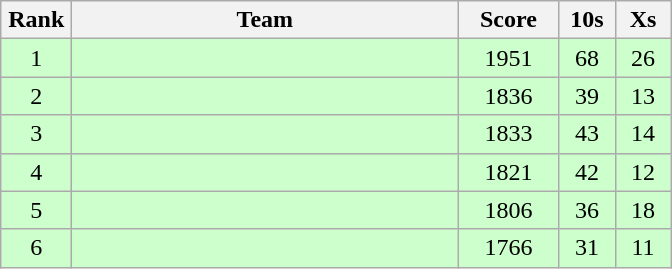<table class=wikitable style="text-align:center">
<tr>
<th width=40>Rank</th>
<th width=250>Team</th>
<th width=60>Score</th>
<th width=30>10s</th>
<th width=30>Xs</th>
</tr>
<tr bgcolor="ccffcc">
<td>1</td>
<td align=left></td>
<td>1951</td>
<td>68</td>
<td>26</td>
</tr>
<tr bgcolor="ccffcc">
<td>2</td>
<td align=left></td>
<td>1836</td>
<td>39</td>
<td>13</td>
</tr>
<tr bgcolor="ccffcc">
<td>3</td>
<td align=left></td>
<td>1833</td>
<td>43</td>
<td>14</td>
</tr>
<tr bgcolor="ccffcc">
<td>4</td>
<td align=left></td>
<td>1821</td>
<td>42</td>
<td>12</td>
</tr>
<tr bgcolor="ccffcc">
<td>5</td>
<td align=left></td>
<td>1806</td>
<td>36</td>
<td>18</td>
</tr>
<tr bgcolor="ccffcc">
<td>6</td>
<td align=left></td>
<td>1766</td>
<td>31</td>
<td>11</td>
</tr>
</table>
